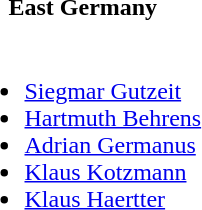<table>
<tr>
<th>East Germany</th>
</tr>
<tr>
<td><br><ul><li><a href='#'>Siegmar Gutzeit</a></li><li><a href='#'>Hartmuth Behrens</a></li><li><a href='#'>Adrian Germanus</a></li><li><a href='#'>Klaus Kotzmann</a></li><li><a href='#'>Klaus Haertter</a></li></ul></td>
</tr>
</table>
